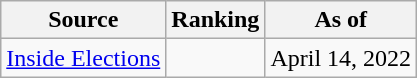<table class="wikitable" style="text-align:center">
<tr>
<th>Source</th>
<th>Ranking</th>
<th>As of</th>
</tr>
<tr>
<td align=left><a href='#'>Inside Elections</a></td>
<td></td>
<td>April 14, 2022</td>
</tr>
</table>
